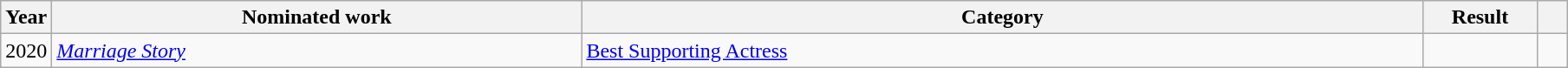<table class="wikitable sortable">
<tr>
<th scope="col" style="width:1em;">Year</th>
<th scope="col" style="width:25em;">Nominated work</th>
<th scope="col" style="width:40em;">Category</th>
<th scope="col" style="width:5em;">Result</th>
<th scope="col" style="width:1em;"class="unsortable"></th>
</tr>
<tr>
<td>2020</td>
<td><em><a href='#'>Marriage Story</a></em></td>
<td><a href='#'>Best Supporting Actress</a></td>
<td></td>
<td></td>
</tr>
</table>
